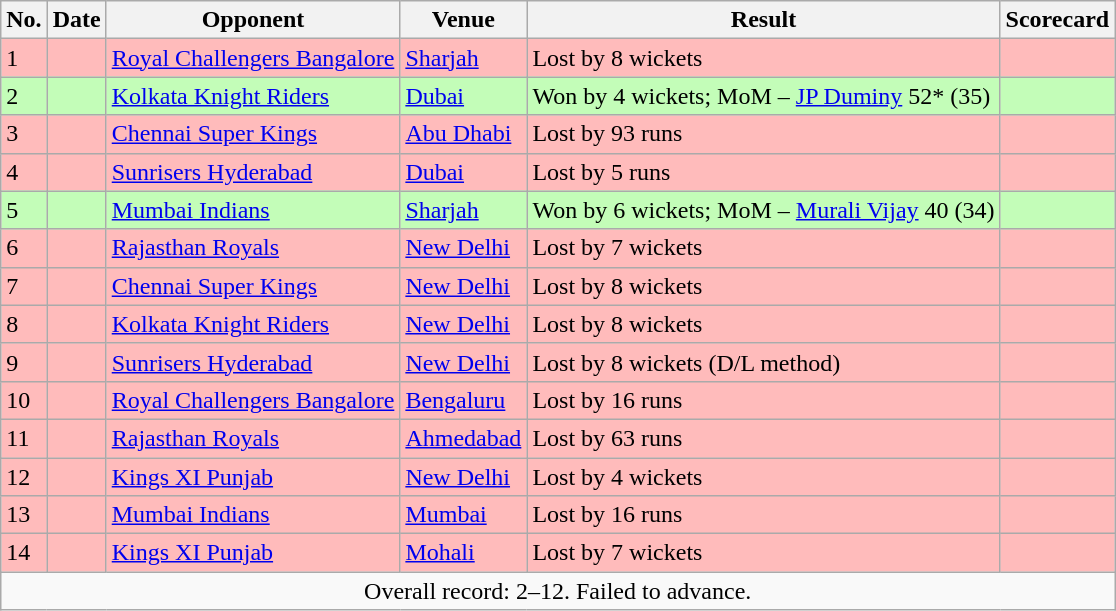<table class="wikitable sortable">
<tr>
<th>No.</th>
<th>Date</th>
<th>Opponent</th>
<th>Venue</th>
<th>Result</th>
<th class="unsortable">Scorecard</th>
</tr>
<tr style="background:#fbb;">
<td>1</td>
<td></td>
<td><a href='#'>Royal Challengers Bangalore</a></td>
<td><a href='#'>Sharjah</a></td>
<td>Lost by 8 wickets</td>
<td></td>
</tr>
<tr style="background:#c3fdb8;">
<td>2</td>
<td></td>
<td><a href='#'>Kolkata Knight Riders</a></td>
<td><a href='#'>Dubai</a></td>
<td>Won by 4 wickets; MoM – <a href='#'>JP Duminy</a> 52* (35)</td>
<td></td>
</tr>
<tr style="background:#fbb;">
<td>3</td>
<td></td>
<td><a href='#'>Chennai Super Kings</a></td>
<td><a href='#'>Abu Dhabi</a></td>
<td>Lost by 93 runs</td>
<td></td>
</tr>
<tr style="background:#fbb;">
<td>4</td>
<td></td>
<td><a href='#'>Sunrisers Hyderabad</a></td>
<td><a href='#'>Dubai</a></td>
<td>Lost by 5 runs</td>
<td></td>
</tr>
<tr style="background:#c3fdb8;">
<td>5</td>
<td></td>
<td><a href='#'>Mumbai Indians</a></td>
<td><a href='#'>Sharjah</a></td>
<td>Won by 6 wickets; MoM – <a href='#'>Murali Vijay</a> 40 (34)</td>
<td></td>
</tr>
<tr style="background:#fbb;">
<td>6</td>
<td></td>
<td><a href='#'>Rajasthan Royals</a></td>
<td><a href='#'>New Delhi</a></td>
<td>Lost by 7 wickets</td>
<td></td>
</tr>
<tr style="background:#fbb;">
<td>7</td>
<td></td>
<td><a href='#'>Chennai Super Kings</a></td>
<td><a href='#'>New Delhi</a></td>
<td>Lost by 8 wickets</td>
<td></td>
</tr>
<tr style="background:#fbb;">
<td>8</td>
<td></td>
<td><a href='#'>Kolkata Knight Riders</a></td>
<td><a href='#'>New Delhi</a></td>
<td>Lost by 8 wickets</td>
<td></td>
</tr>
<tr style="background:#fbb;">
<td>9</td>
<td></td>
<td><a href='#'>Sunrisers Hyderabad</a></td>
<td><a href='#'>New Delhi</a></td>
<td>Lost by 8 wickets (D/L method)</td>
<td></td>
</tr>
<tr style="background:#fbb;">
<td>10</td>
<td></td>
<td><a href='#'>Royal Challengers Bangalore</a></td>
<td><a href='#'>Bengaluru</a></td>
<td>Lost by 16 runs</td>
<td></td>
</tr>
<tr style="background:#fbb;">
<td>11</td>
<td></td>
<td><a href='#'>Rajasthan Royals</a></td>
<td><a href='#'>Ahmedabad</a></td>
<td>Lost by 63 runs</td>
<td></td>
</tr>
<tr style="background:#fbb;">
<td>12</td>
<td></td>
<td><a href='#'>Kings XI Punjab</a></td>
<td><a href='#'>New Delhi</a></td>
<td>Lost by 4 wickets</td>
<td></td>
</tr>
<tr style="background:#fbb;">
<td>13</td>
<td></td>
<td><a href='#'>Mumbai Indians</a></td>
<td><a href='#'>Mumbai</a></td>
<td>Lost by 16 runs</td>
<td></td>
</tr>
<tr style="background:#fbb;">
<td>14</td>
<td></td>
<td><a href='#'>Kings XI Punjab</a></td>
<td><a href='#'>Mohali</a></td>
<td>Lost by 7 wickets</td>
<td></td>
</tr>
<tr class="sortbottom">
<td colspan="6" style="text-align:center;">Overall record: 2–12. Failed to advance.</td>
</tr>
</table>
